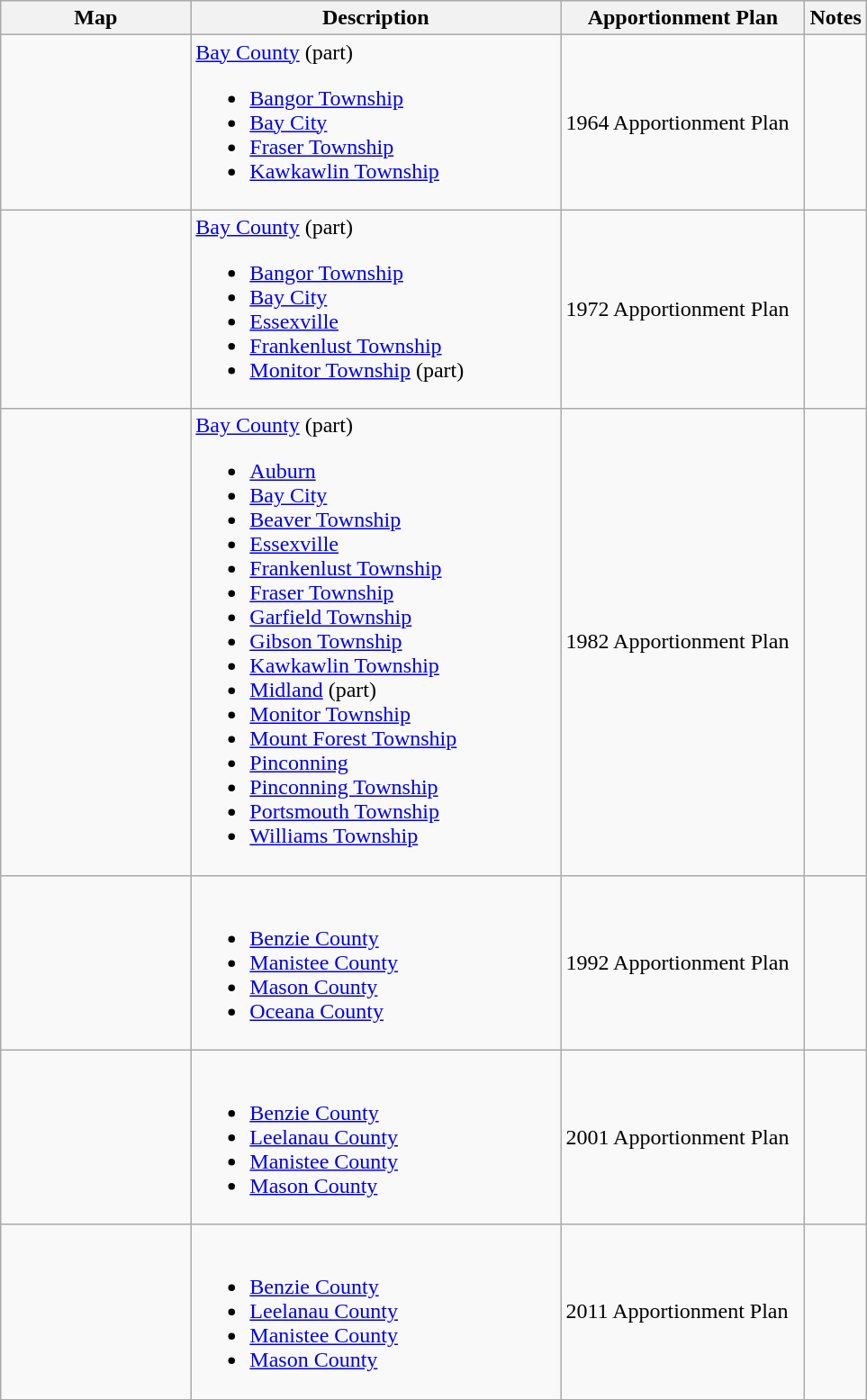<table class="wikitable sortable">
<tr>
<th style="width:100pt;">Map</th>
<th style="width:200pt;">Description</th>
<th style="width:130pt;">Apportionment Plan</th>
<th style="width:15pt;">Notes</th>
</tr>
<tr>
<td></td>
<td><a href='#'>Bay County</a> (part)<br><ul><li><a href='#'>Bangor Township</a></li><li><a href='#'>Bay City</a></li><li><a href='#'>Fraser Township</a></li><li><a href='#'>Kawkawlin Township</a></li></ul></td>
<td>1964 Apportionment Plan</td>
<td></td>
</tr>
<tr>
<td></td>
<td><a href='#'>Bay County</a> (part)<br><ul><li><a href='#'>Bangor Township</a></li><li><a href='#'>Bay City</a></li><li><a href='#'>Essexville</a></li><li><a href='#'>Frankenlust Township</a></li><li><a href='#'>Monitor Township</a> (part)</li></ul></td>
<td>1972 Apportionment Plan</td>
<td></td>
</tr>
<tr>
<td></td>
<td><a href='#'>Bay County</a> (part)<br><ul><li><a href='#'>Auburn</a></li><li><a href='#'>Bay City</a></li><li><a href='#'>Beaver Township</a></li><li><a href='#'>Essexville</a></li><li><a href='#'>Frankenlust Township</a></li><li><a href='#'>Fraser Township</a></li><li><a href='#'>Garfield Township</a></li><li><a href='#'>Gibson Township</a></li><li><a href='#'>Kawkawlin Township</a></li><li><a href='#'>Midland</a> (part)</li><li><a href='#'>Monitor Township</a></li><li><a href='#'>Mount Forest Township</a></li><li><a href='#'>Pinconning</a></li><li><a href='#'>Pinconning Township</a></li><li><a href='#'>Portsmouth Township</a></li><li><a href='#'>Williams Township</a></li></ul></td>
<td>1982 Apportionment Plan</td>
<td></td>
</tr>
<tr>
<td></td>
<td><br><ul><li><a href='#'>Benzie County</a></li><li><a href='#'>Manistee County</a></li><li><a href='#'>Mason County</a></li><li><a href='#'>Oceana County</a></li></ul></td>
<td>1992 Apportionment Plan</td>
<td></td>
</tr>
<tr>
<td></td>
<td><br><ul><li><a href='#'>Benzie County</a></li><li><a href='#'>Leelanau County</a></li><li><a href='#'>Manistee County</a></li><li><a href='#'>Mason County</a></li></ul></td>
<td>2001 Apportionment Plan</td>
<td></td>
</tr>
<tr>
<td></td>
<td><br><ul><li><a href='#'>Benzie County</a></li><li><a href='#'>Leelanau County</a></li><li><a href='#'>Manistee County</a></li><li><a href='#'>Mason County</a></li></ul></td>
<td>2011 Apportionment Plan</td>
<td></td>
</tr>
<tr>
</tr>
</table>
